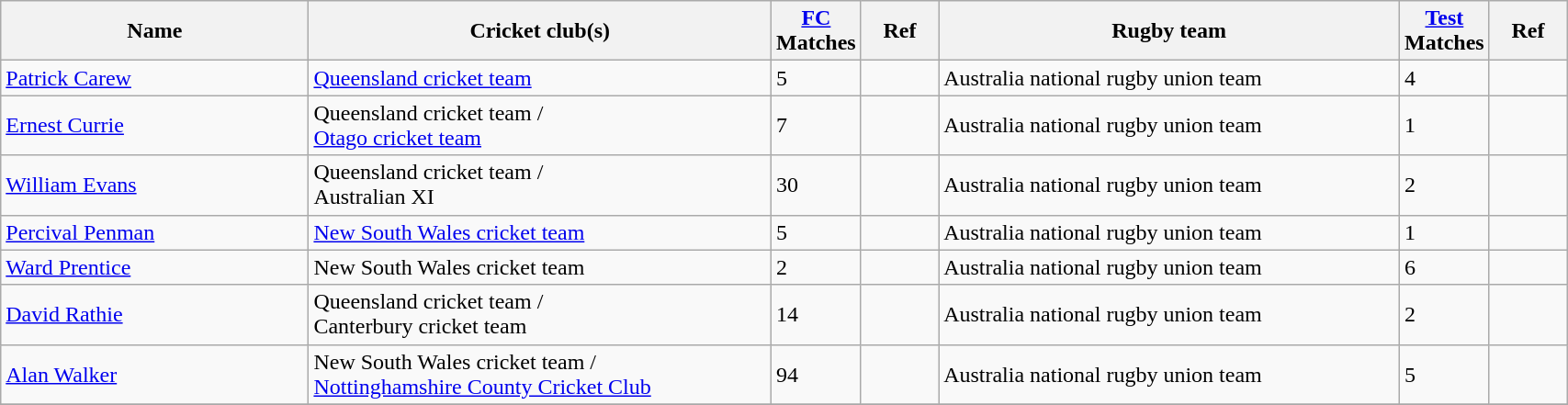<table class=wikitable width=90%>
<tr>
<th width=20%>Name</th>
<th width=30%>Cricket club(s)</th>
<th width=5%><a href='#'>FC</a><br>Matches</th>
<th width=5%>Ref</th>
<th width=30%>Rugby team</th>
<th width=5%><a href='#'>Test</a><br>Matches</th>
<th width=5%>Ref</th>
</tr>
<tr>
<td><a href='#'>Patrick Carew</a></td>
<td><a href='#'>Queensland cricket team</a></td>
<td>5</td>
<td></td>
<td>Australia national rugby union team</td>
<td>4</td>
<td></td>
</tr>
<tr>
<td><a href='#'>Ernest Currie</a></td>
<td>Queensland cricket team /<br><a href='#'>Otago cricket team</a></td>
<td>7</td>
<td></td>
<td>Australia national rugby union team</td>
<td>1</td>
<td></td>
</tr>
<tr>
<td><a href='#'>William Evans</a></td>
<td>Queensland cricket team /<br>Australian XI</td>
<td>30</td>
<td></td>
<td>Australia national rugby union team</td>
<td>2</td>
<td></td>
</tr>
<tr>
<td><a href='#'>Percival Penman</a></td>
<td><a href='#'>New South Wales cricket team</a></td>
<td>5</td>
<td></td>
<td>Australia national rugby union team</td>
<td>1</td>
<td></td>
</tr>
<tr>
<td><a href='#'>Ward Prentice</a></td>
<td>New South Wales cricket team</td>
<td>2</td>
<td></td>
<td>Australia national rugby union team</td>
<td>6</td>
<td></td>
</tr>
<tr>
<td><a href='#'>David Rathie</a></td>
<td>Queensland cricket team /<br>Canterbury cricket team</td>
<td>14</td>
<td></td>
<td>Australia national rugby union team</td>
<td>2</td>
<td></td>
</tr>
<tr>
<td><a href='#'>Alan Walker</a></td>
<td>New South Wales cricket team /<br><a href='#'>Nottinghamshire County Cricket Club</a></td>
<td>94</td>
<td></td>
<td>Australia national rugby union team</td>
<td>5</td>
<td></td>
</tr>
<tr>
</tr>
</table>
